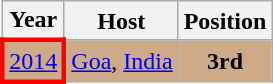<table class="wikitable" style="text-align: center;">
<tr>
<th>Year</th>
<th>Host</th>
<th>Position</th>
</tr>
<tr bgcolor=#CFAA88>
<td style="border: 3px solid red"><a href='#'>2014</a></td>
<td> <a href='#'>Goa</a>, <a href='#'>India</a></td>
<td><strong>3rd</strong></td>
</tr>
</table>
